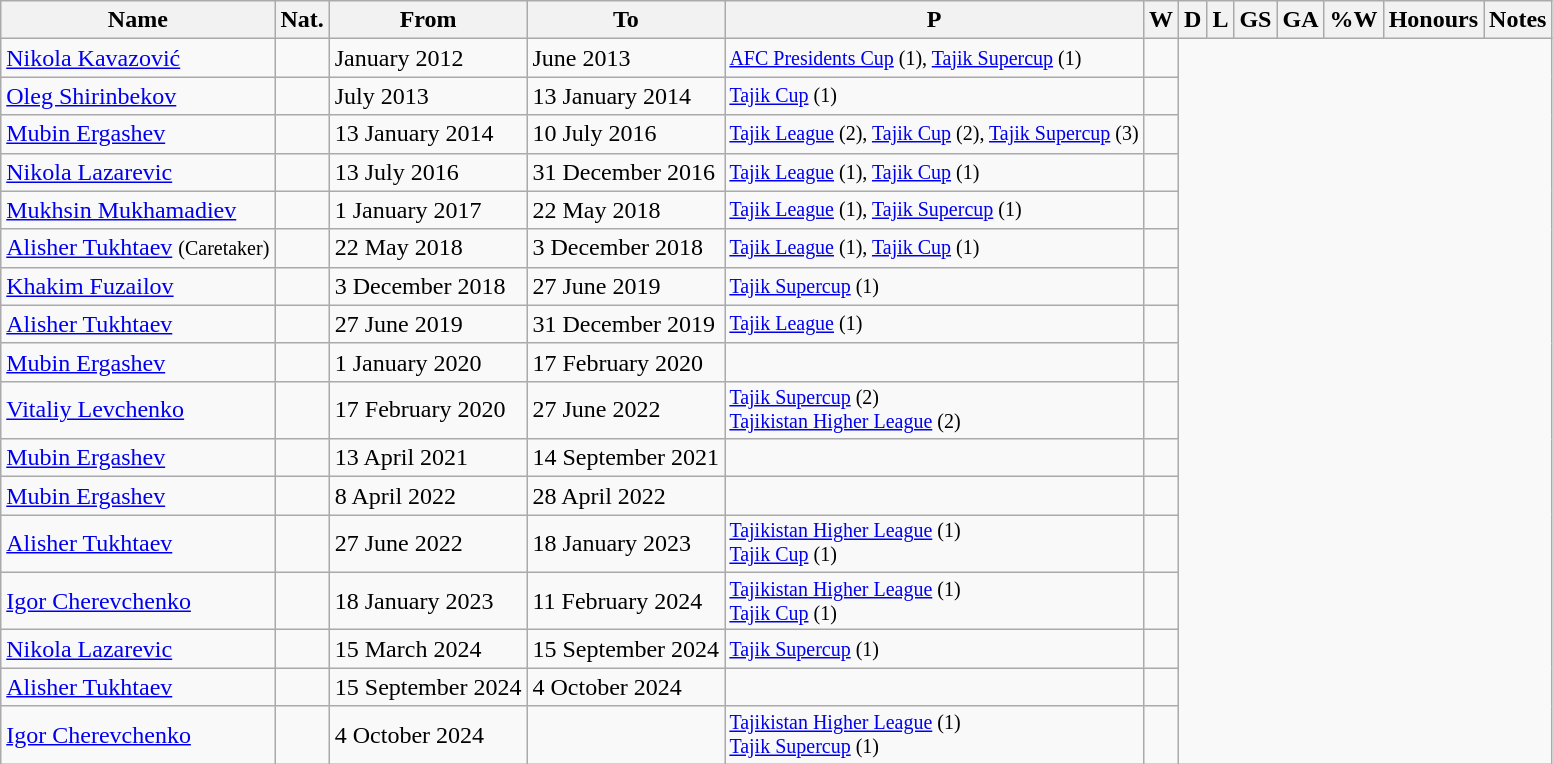<table class="wikitable sortable" style="text-align: center">
<tr>
<th>Name</th>
<th>Nat.</th>
<th class="unsortable">From</th>
<th class="unsortable">To</th>
<th abbr="TOTAL OF MATCHES PLAYED">P</th>
<th abbr="MATCHES WON">W</th>
<th abbr="MATCHES DRAWN">D</th>
<th abbr="MATCHES LOST">L</th>
<th abbr="GOALS SCORED">GS</th>
<th abbr="GOAL AGAINST">GA</th>
<th abbr="PERCENTAGE OF MATCHES WON">%W</th>
<th abbr="HONOURS">Honours</th>
<th abbr="NOTES">Notes</th>
</tr>
<tr>
<td align=left><a href='#'>Nikola Kavazović</a></td>
<td align=left></td>
<td align=left>January 2012</td>
<td align=left>June 2013<br></td>
<td style="text-align:left;font-size:smaller"><a href='#'>AFC Presidents Cup</a> (1), <a href='#'>Tajik Supercup</a> (1)</td>
<td></td>
</tr>
<tr>
<td align=left><a href='#'>Oleg Shirinbekov</a></td>
<td align=left></td>
<td align=left>July 2013</td>
<td align=left>13 January 2014<br></td>
<td style="text-align:left;font-size:smaller"><a href='#'>Tajik Cup</a> (1)</td>
<td></td>
</tr>
<tr>
<td align=left><a href='#'>Mubin Ergashev</a></td>
<td align=left></td>
<td align=left>13 January 2014</td>
<td align=left>10 July 2016<br></td>
<td style="text-align:left;font-size:smaller"><a href='#'>Tajik League</a> (2), <a href='#'>Tajik Cup</a> (2), <a href='#'>Tajik Supercup</a> (3)</td>
<td></td>
</tr>
<tr>
<td align=left><a href='#'>Nikola Lazarevic</a></td>
<td align=left></td>
<td align=left>13 July 2016</td>
<td align=left>31 December 2016<br></td>
<td style="text-align:left;font-size:smaller"><a href='#'>Tajik League</a> (1), <a href='#'>Tajik Cup</a> (1)</td>
<td></td>
</tr>
<tr>
<td align=left><a href='#'>Mukhsin Mukhamadiev</a></td>
<td align=left></td>
<td align=left>1 January 2017</td>
<td align=left>22 May 2018<br></td>
<td style="text-align:left;font-size:smaller"><a href='#'>Tajik League</a> (1), <a href='#'>Tajik Supercup</a> (1)</td>
<td></td>
</tr>
<tr>
<td align=left><a href='#'>Alisher Tukhtaev</a> <small>(Caretaker)</small></td>
<td align=left></td>
<td align=left>22 May 2018</td>
<td align=left>3 December 2018<br></td>
<td style="text-align:left;font-size:smaller"><a href='#'>Tajik League</a> (1), <a href='#'>Tajik Cup</a> (1)</td>
<td></td>
</tr>
<tr>
<td align=left><a href='#'>Khakim Fuzailov</a></td>
<td align=left></td>
<td align=left>3 December 2018</td>
<td align=left>27 June 2019<br></td>
<td style="text-align:left;font-size:smaller"><a href='#'>Tajik Supercup</a> (1)</td>
<td></td>
</tr>
<tr>
<td align=left><a href='#'>Alisher Tukhtaev</a> </td>
<td align=left></td>
<td align=left>27 June 2019</td>
<td align=left>31 December 2019<br></td>
<td style="text-align:left;font-size:smaller"><a href='#'>Tajik League</a> (1)</td>
<td></td>
</tr>
<tr>
<td align=left><a href='#'>Mubin Ergashev</a></td>
<td align=left></td>
<td align=left>1 January 2020</td>
<td align=left>17 February 2020<br></td>
<td style="text-align:left;font-size:smaller"></td>
<td></td>
</tr>
<tr>
<td align=left><a href='#'>Vitaliy Levchenko</a></td>
<td align=left></td>
<td align=left>17 February 2020</td>
<td align=left>27 June 2022<br></td>
<td style="text-align:left;font-size:smaller"><a href='#'>Tajik Supercup</a> (2) <br> <a href='#'>Tajikistan Higher League</a> (2)</td>
<td></td>
</tr>
<tr>
<td align=left><a href='#'>Mubin Ergashev</a> </td>
<td align=left></td>
<td align=left>13 April 2021</td>
<td align=left>14 September 2021<br></td>
<td style="text-align:left;font-size:smaller"></td>
<td></td>
</tr>
<tr>
<td align=left><a href='#'>Mubin Ergashev</a> </td>
<td align=left></td>
<td align=left>8 April 2022</td>
<td align=left>28 April 2022<br></td>
<td style="text-align:left;font-size:smaller"></td>
<td></td>
</tr>
<tr>
<td align=left><a href='#'>Alisher Tukhtaev</a> </td>
<td align=left></td>
<td align=left>27 June 2022</td>
<td align=left>18 January 2023<br></td>
<td style="text-align:left;font-size:smaller"><a href='#'>Tajikistan Higher League</a> (1) <br> <a href='#'>Tajik Cup</a> (1)</td>
<td></td>
</tr>
<tr>
<td align=left><a href='#'>Igor Cherevchenko</a></td>
<td align=left></td>
<td align=left>18 January 2023</td>
<td align=left>11 February 2024<br></td>
<td style="text-align:left;font-size:smaller"><a href='#'>Tajikistan Higher League</a> (1) <br> <a href='#'>Tajik Cup</a> (1)</td>
<td></td>
</tr>
<tr>
<td align=left><a href='#'>Nikola Lazarevic</a></td>
<td align=left></td>
<td align=left>15 March 2024</td>
<td align=left>15 September 2024<br></td>
<td style="text-align:left;font-size:smaller"><a href='#'>Tajik Supercup</a> (1)</td>
<td></td>
</tr>
<tr>
<td align=left><a href='#'>Alisher Tukhtaev</a> </td>
<td align=left></td>
<td align=left>15 September 2024</td>
<td align=left>4 October 2024<br></td>
<td style="text-align:left;font-size:smaller"></td>
<td></td>
</tr>
<tr>
<td align=left><a href='#'>Igor Cherevchenko</a></td>
<td align=left></td>
<td align=left>4 October 2024</td>
<td align=left><br></td>
<td style="text-align:left;font-size:smaller"><a href='#'>Tajikistan Higher League</a> (1) <br> <a href='#'>Tajik Supercup</a> (1)</td>
<td></td>
</tr>
</table>
